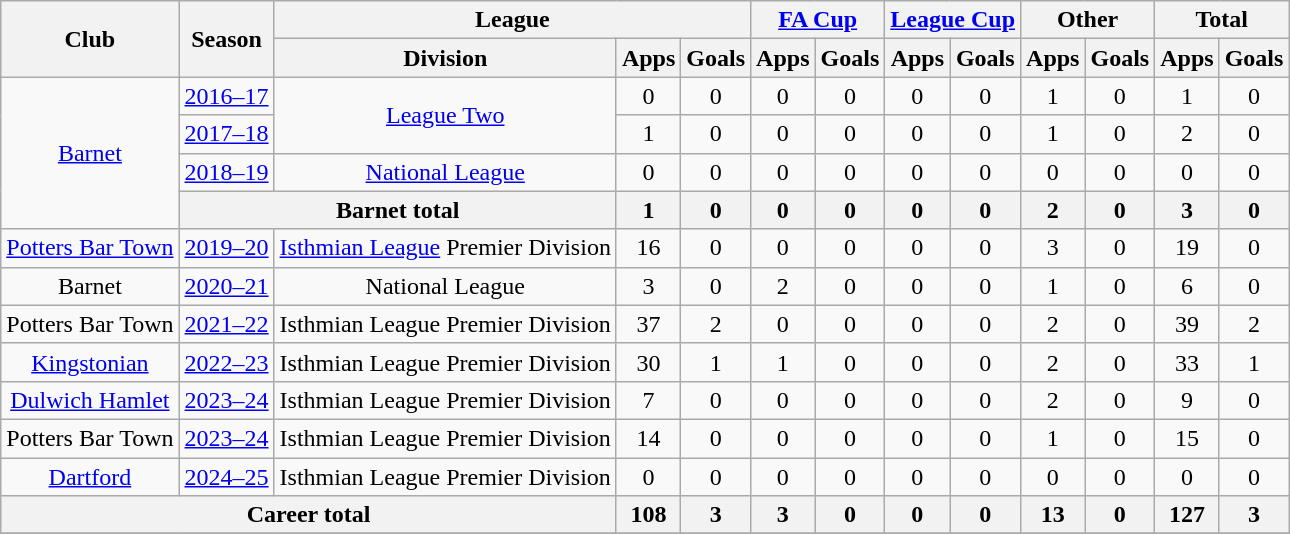<table class="wikitable" style="text-align:center">
<tr>
<th rowspan=2>Club</th>
<th rowspan=2>Season</th>
<th colspan=3>League</th>
<th colspan=2><a href='#'>FA Cup</a></th>
<th colspan=2><a href='#'>League Cup</a></th>
<th colspan=2>Other</th>
<th colspan=2>Total</th>
</tr>
<tr>
<th>Division</th>
<th>Apps</th>
<th>Goals</th>
<th>Apps</th>
<th>Goals</th>
<th>Apps</th>
<th>Goals</th>
<th>Apps</th>
<th>Goals</th>
<th>Apps</th>
<th>Goals</th>
</tr>
<tr>
<td rowspan="4"><a href='#'>Barnet</a></td>
<td><a href='#'>2016–17</a></td>
<td rowspan="2"><a href='#'>League Two</a></td>
<td>0</td>
<td>0</td>
<td>0</td>
<td>0</td>
<td>0</td>
<td>0</td>
<td>1</td>
<td>0</td>
<td>1</td>
<td>0</td>
</tr>
<tr>
<td><a href='#'>2017–18</a></td>
<td>1</td>
<td>0</td>
<td>0</td>
<td>0</td>
<td>0</td>
<td>0</td>
<td>1</td>
<td>0</td>
<td>2</td>
<td>0</td>
</tr>
<tr>
<td><a href='#'>2018–19</a></td>
<td><a href='#'>National League</a></td>
<td>0</td>
<td>0</td>
<td>0</td>
<td>0</td>
<td>0</td>
<td>0</td>
<td>0</td>
<td>0</td>
<td>0</td>
<td>0</td>
</tr>
<tr>
<th colspan="2">Barnet total</th>
<th>1</th>
<th>0</th>
<th>0</th>
<th>0</th>
<th>0</th>
<th>0</th>
<th>2</th>
<th>0</th>
<th>3</th>
<th>0</th>
</tr>
<tr>
<td rowspan="1"><a href='#'>Potters Bar Town</a></td>
<td><a href='#'>2019–20</a></td>
<td><a href='#'>Isthmian League</a> Premier Division</td>
<td>16</td>
<td>0</td>
<td>0</td>
<td>0</td>
<td>0</td>
<td>0</td>
<td>3</td>
<td>0</td>
<td>19</td>
<td>0</td>
</tr>
<tr>
<td rowspan="1">Barnet</td>
<td><a href='#'>2020–21</a></td>
<td>National League</td>
<td>3</td>
<td>0</td>
<td>2</td>
<td>0</td>
<td>0</td>
<td>0</td>
<td>1</td>
<td>0</td>
<td>6</td>
<td>0</td>
</tr>
<tr>
<td rowspan="1">Potters Bar Town</td>
<td><a href='#'>2021–22</a></td>
<td>Isthmian League Premier Division</td>
<td>37</td>
<td>2</td>
<td>0</td>
<td>0</td>
<td>0</td>
<td>0</td>
<td>2</td>
<td>0</td>
<td>39</td>
<td>2</td>
</tr>
<tr>
<td rowspan="1"><a href='#'>Kingstonian</a></td>
<td><a href='#'>2022–23</a></td>
<td>Isthmian League Premier Division</td>
<td>30</td>
<td>1</td>
<td>1</td>
<td>0</td>
<td>0</td>
<td>0</td>
<td>2</td>
<td>0</td>
<td>33</td>
<td>1</td>
</tr>
<tr>
<td rowspan="1"><a href='#'>Dulwich Hamlet</a></td>
<td><a href='#'>2023–24</a></td>
<td>Isthmian League Premier Division</td>
<td>7</td>
<td>0</td>
<td>0</td>
<td>0</td>
<td>0</td>
<td>0</td>
<td>2</td>
<td>0</td>
<td>9</td>
<td>0</td>
</tr>
<tr>
<td rowspan="1">Potters Bar Town</td>
<td><a href='#'>2023–24</a></td>
<td>Isthmian League Premier Division</td>
<td>14</td>
<td>0</td>
<td>0</td>
<td>0</td>
<td>0</td>
<td>0</td>
<td>1</td>
<td>0</td>
<td>15</td>
<td>0</td>
</tr>
<tr>
<td rowspan="1"><a href='#'>Dartford</a></td>
<td><a href='#'>2024–25</a></td>
<td>Isthmian League Premier Division</td>
<td>0</td>
<td>0</td>
<td>0</td>
<td>0</td>
<td>0</td>
<td>0</td>
<td>0</td>
<td>0</td>
<td>0</td>
<td>0</td>
</tr>
<tr>
<th colspan="3">Career total</th>
<th>108</th>
<th>3</th>
<th>3</th>
<th>0</th>
<th>0</th>
<th>0</th>
<th>13</th>
<th>0</th>
<th>127</th>
<th>3</th>
</tr>
<tr>
</tr>
</table>
